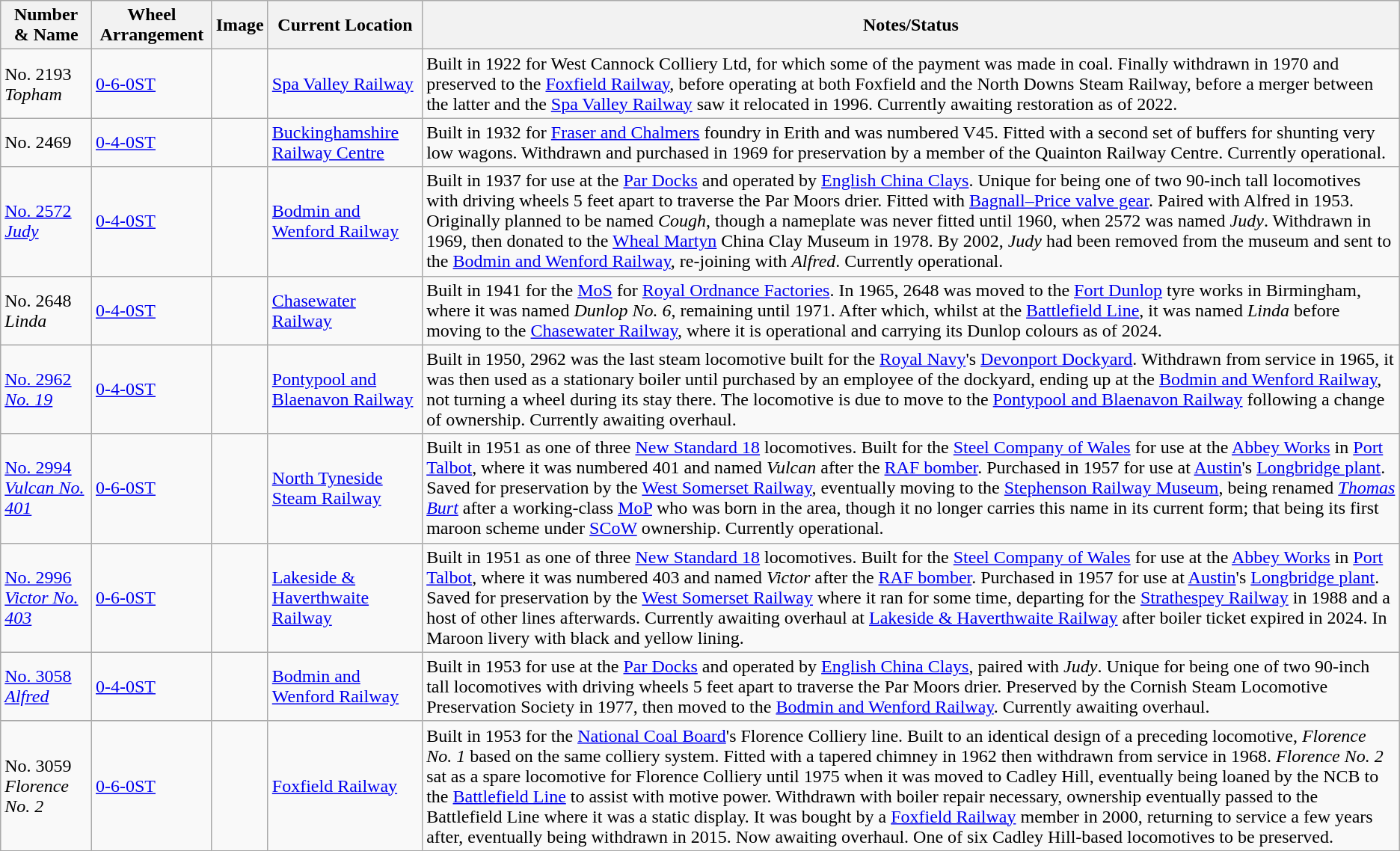<table class="wikitable sortable">
<tr>
<th>Number & Name</th>
<th>Wheel Arrangement</th>
<th class="unsortable">Image</th>
<th>Current Location</th>
<th>Notes/Status</th>
</tr>
<tr>
<td>No. 2193 <em>Topham</em></td>
<td><a href='#'>0-6-0</a><a href='#'>ST</a></td>
<td></td>
<td><a href='#'>Spa Valley Railway</a></td>
<td>Built in 1922 for West Cannock Colliery Ltd, for which some of the payment was made in coal. Finally withdrawn in 1970 and preserved to the <a href='#'>Foxfield Railway</a>, before operating at both Foxfield and the North Downs Steam Railway, before a merger between the latter and the <a href='#'>Spa Valley Railway</a> saw it relocated in 1996. Currently awaiting restoration as of 2022.</td>
</tr>
<tr>
<td>No. 2469</td>
<td><a href='#'>0-4-0</a><a href='#'>ST</a></td>
<td></td>
<td><a href='#'>Buckinghamshire Railway Centre</a></td>
<td>Built in 1932 for <a href='#'>Fraser and Chalmers</a> foundry in Erith and was numbered V45. Fitted with a second set of buffers for shunting very low wagons. Withdrawn and purchased in 1969 for preservation by a member of the Quainton Railway Centre. Currently operational.</td>
</tr>
<tr>
<td><a href='#'>No. 2572 <em>Judy</em></a></td>
<td><a href='#'>0-4-0</a><a href='#'>ST</a></td>
<td></td>
<td><a href='#'>Bodmin and Wenford Railway</a></td>
<td>Built in 1937 for use at the <a href='#'>Par Docks</a> and operated by <a href='#'>English China Clays</a>. Unique for being one of two 90-inch tall locomotives with driving wheels 5 feet apart to traverse the Par Moors drier. Fitted with <a href='#'>Bagnall–Price valve gear</a>. Paired with Alfred in 1953. Originally planned to be named <em>Cough</em>, though a nameplate was never fitted until 1960, when 2572 was named <em>Judy</em>. Withdrawn in 1969, then donated to the <a href='#'>Wheal Martyn</a> China Clay Museum in 1978. By 2002, <em>Judy</em> had been removed from the museum and sent to the <a href='#'>Bodmin and Wenford Railway</a>, re-joining with <em>Alfred</em>. Currently operational.</td>
</tr>
<tr>
<td>No. 2648 <em>Linda</em></td>
<td><a href='#'>0-4-0</a><a href='#'>ST</a></td>
<td></td>
<td><a href='#'>Chasewater Railway</a></td>
<td>Built in 1941 for the <a href='#'>MoS</a> for <a href='#'>Royal Ordnance Factories</a>. In 1965, 2648 was moved to the <a href='#'>Fort Dunlop</a> tyre works in Birmingham, where it was named <em>Dunlop No. 6</em>, remaining until 1971. After which, whilst at the <a href='#'>Battlefield Line</a>, it was named <em>Linda</em> before moving to the <a href='#'>Chasewater Railway</a>, where it is operational and carrying its Dunlop colours as of 2024.</td>
</tr>
<tr>
<td><a href='#'>No. 2962 <em>No. 19</em></a></td>
<td><a href='#'>0-4-0</a><a href='#'>ST</a></td>
<td></td>
<td><a href='#'>Pontypool and Blaenavon Railway</a></td>
<td>Built in 1950, 2962 was the last steam locomotive built for the <a href='#'>Royal Navy</a>'s <a href='#'>Devonport Dockyard</a>. Withdrawn from service in 1965, it was then used as a stationary boiler until purchased by an employee of the dockyard, ending up at the <a href='#'>Bodmin and Wenford Railway</a>, not turning a wheel during its stay there. The locomotive is due to move to the <a href='#'>Pontypool and Blaenavon Railway</a> following a change of ownership. Currently awaiting overhaul.</td>
</tr>
<tr>
<td><a href='#'>No. 2994 <em>Vulcan No. 401</em></a></td>
<td><a href='#'>0-6-0</a><a href='#'>ST</a></td>
<td></td>
<td><a href='#'>North Tyneside Steam Railway</a></td>
<td>Built in 1951 as one of three <a href='#'>New Standard 18</a> locomotives. Built for the <a href='#'>Steel Company of Wales</a> for use at the <a href='#'>Abbey Works</a> in <a href='#'>Port Talbot</a>, where it was numbered 401 and named <em>Vulcan</em> after the <a href='#'>RAF bomber</a>. Purchased in 1957 for use at <a href='#'>Austin</a>'s <a href='#'>Longbridge plant</a>. Saved for preservation by the <a href='#'>West Somerset Railway</a>, eventually moving to the <a href='#'>Stephenson Railway Museum</a>, being renamed <em><a href='#'>Thomas Burt</a></em> after a working-class <a href='#'>MoP</a> who was born in the area, though it no longer carries this name in its current form; that being its first maroon scheme under <a href='#'>SCoW</a> ownership. Currently operational.</td>
</tr>
<tr>
<td><a href='#'>No. 2996 <em>Victor No. 403</em></a></td>
<td><a href='#'>0-6-0</a><a href='#'>ST</a></td>
<td></td>
<td><a href='#'>Lakeside & Haverthwaite Railway</a></td>
<td>Built in 1951 as one of three <a href='#'>New Standard 18</a> locomotives. Built for the <a href='#'>Steel Company of Wales</a> for use at the <a href='#'>Abbey Works</a> in <a href='#'>Port Talbot</a>, where it was numbered 403 and named <em>Victor</em> after the <a href='#'>RAF bomber</a>. Purchased in 1957 for use at <a href='#'>Austin</a>'s <a href='#'>Longbridge plant</a>. Saved for preservation by the <a href='#'>West Somerset Railway</a> where it ran for some time, departing for the <a href='#'>Strathespey Railway</a> in 1988 and a host of other lines afterwards. Currently awaiting overhaul at <a href='#'>Lakeside & Haverthwaite Railway</a> after boiler ticket expired in 2024. In Maroon livery with black and yellow lining.</td>
</tr>
<tr>
<td><a href='#'>No. 3058 <em>Alfred</em></a></td>
<td><a href='#'>0-4-0</a><a href='#'>ST</a></td>
<td></td>
<td><a href='#'>Bodmin and Wenford Railway</a></td>
<td>Built in 1953 for use at the <a href='#'>Par Docks</a> and operated by <a href='#'>English China Clays</a>, paired with <em>Judy</em>. Unique for being one of two 90-inch tall locomotives with driving wheels 5 feet apart to traverse the Par Moors drier. Preserved by the Cornish Steam Locomotive Preservation Society in 1977, then moved to the <a href='#'>Bodmin and Wenford Railway</a>. Currently awaiting overhaul.</td>
</tr>
<tr>
<td>No. 3059 <em>Florence No. 2</em></td>
<td><a href='#'>0-6-0</a><a href='#'>ST</a></td>
<td></td>
<td><a href='#'>Foxfield Railway</a></td>
<td>Built in 1953 for the <a href='#'>National Coal Board</a>'s Florence Colliery line. Built to an identical design of a preceding locomotive, <em>Florence No. 1</em> based on the same colliery system. Fitted with a tapered chimney in 1962 then withdrawn from service in 1968. <em>Florence No. 2</em> sat as a spare locomotive for Florence Colliery until 1975 when it was moved to Cadley Hill, eventually being loaned by the NCB to the <a href='#'>Battlefield Line</a> to assist with motive power. Withdrawn with boiler repair necessary, ownership eventually passed to the Battlefield Line where it was a static display. It was bought by a <a href='#'>Foxfield Railway</a> member in 2000, returning to service a few years after, eventually being withdrawn in 2015. Now awaiting overhaul. One of six Cadley Hill-based locomotives to be preserved.</td>
</tr>
</table>
